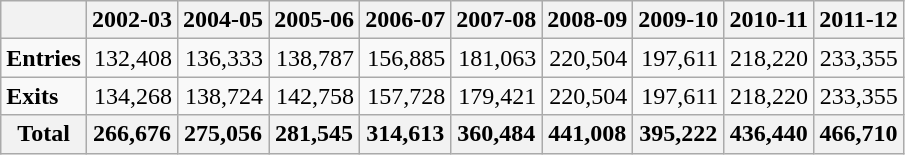<table class="wikitable">
<tr>
<th> </th>
<th>2002-03</th>
<th>2004-05</th>
<th>2005-06</th>
<th>2006-07</th>
<th>2007-08</th>
<th>2008-09</th>
<th>2009-10</th>
<th>2010-11</th>
<th>2011-12</th>
</tr>
<tr>
<td><strong>Entries</strong></td>
<td align="right">132,408</td>
<td align="right">136,333</td>
<td align="right">138,787</td>
<td align="right">156,885</td>
<td align="right">181,063</td>
<td align="right">220,504</td>
<td align="right">197,611</td>
<td align="right">218,220</td>
<td align="right">233,355</td>
</tr>
<tr>
<td><strong>Exits</strong></td>
<td align="right">134,268</td>
<td align="right">138,724</td>
<td align="right">142,758</td>
<td align="right">157,728</td>
<td align="right">179,421</td>
<td align="right">220,504</td>
<td align="right">197,611</td>
<td align="right">218,220</td>
<td align="right">233,355</td>
</tr>
<tr>
<th>Total</th>
<th align="right">266,676</th>
<th align="right">275,056</th>
<th align="right">281,545</th>
<th align="right">314,613</th>
<th align="right">360,484</th>
<th align="right">441,008</th>
<th align="right">395,222</th>
<th align="right">436,440</th>
<th align="right">466,710</th>
</tr>
</table>
